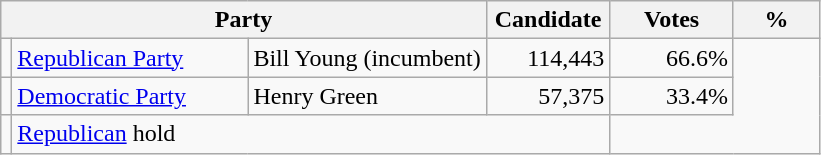<table class=wikitable>
<tr>
<th colspan=3 align=center valign=top>Party</th>
<th>Candidate</th>
<th valign=top width=75px>Votes</th>
<th valign=top width=50px>%</th>
</tr>
<tr>
<td></td>
<td width=150px><a href='#'>Republican Party</a></td>
<td>Bill Young (incumbent)</td>
<td align=right width=75px>114,443</td>
<td align=right width=50px>66.6%</td>
</tr>
<tr>
<td></td>
<td><a href='#'>Democratic Party</a></td>
<td>Henry Green</td>
<td align=right>57,375</td>
<td align=right>33.4%</td>
</tr>
<tr>
<td></td>
<td colspan=3><a href='#'>Republican</a> hold</td>
</tr>
</table>
